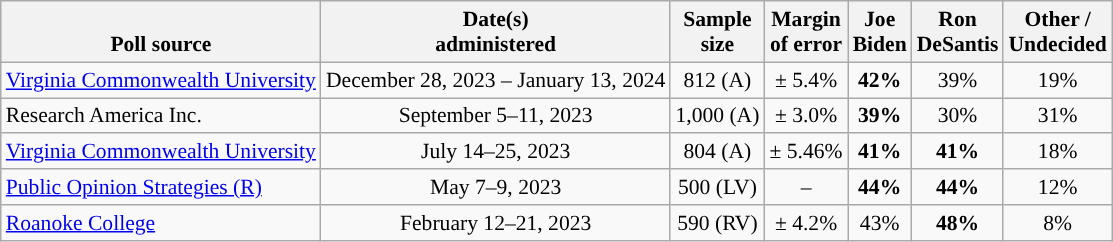<table class="wikitable sortable mw-datatable" style="font-size:90%;text-align:center;line-height:17px">
<tr valign=bottom>
<th>Poll source</th>
<th>Date(s)<br>administered</th>
<th>Sample<br>size</th>
<th>Margin<br>of error</th>
<th class="unsortable">Joe<br>Biden<br></th>
<th class="unsortable">Ron<br>DeSantis<br></th>
<th class="unsortable">Other /<br>Undecided</th>
</tr>
<tr>
<td style="text-align:left;"><a href='#'>Virginia Commonwealth University</a></td>
<td>December 28, 2023 – January 13, 2024</td>
<td>812 (A)</td>
<td>± 5.4%</td>
<td style="color:black;background-color:"><strong>42%</strong></td>
<td>39%</td>
<td>19%</td>
</tr>
<tr>
<td style="text-align:left;">Research America Inc.</td>
<td>September 5–11, 2023</td>
<td>1,000 (A)</td>
<td>± 3.0%</td>
<td style="color:black;background-color:"><strong>39%</strong></td>
<td>30%</td>
<td>31%</td>
</tr>
<tr>
<td style="text-align:left;"><a href='#'>Virginia Commonwealth University</a></td>
<td>July 14–25, 2023</td>
<td>804 (A)</td>
<td>± 5.46%</td>
<td><strong>41%</strong></td>
<td><strong>41%</strong></td>
<td>18%</td>
</tr>
<tr>
<td style="text-align:left;"><a href='#'>Public Opinion Strategies (R)</a></td>
<td data-sort-value="2023-05-09">May 7–9, 2023</td>
<td>500 (LV)</td>
<td>–</td>
<td><strong>44%</strong></td>
<td><strong>44%</strong></td>
<td>12%</td>
</tr>
<tr>
<td style="text-align:left;"><a href='#'>Roanoke College</a></td>
<td data-sort-value="2023-02-21">February 12–21, 2023</td>
<td>590 (RV)</td>
<td>± 4.2%</td>
<td>43%</td>
<td style="background-color:"><strong>48%</strong></td>
<td>8%</td>
</tr>
</table>
